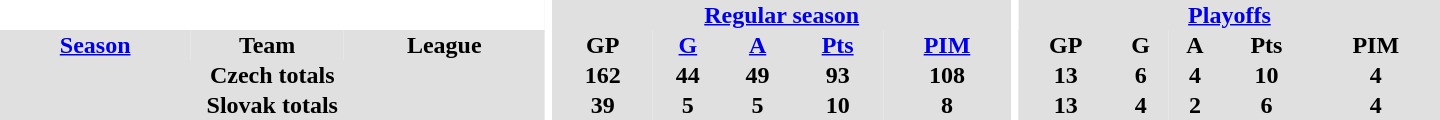<table border="0" cellpadding="1" cellspacing="0" style="text-align:center; width:60em">
<tr bgcolor="#e0e0e0">
<th colspan="3" bgcolor="#ffffff"></th>
<th rowspan="107" bgcolor="#ffffff"></th>
<th colspan="5"><a href='#'>Regular season</a></th>
<th rowspan="107" bgcolor="#ffffff"></th>
<th colspan="5"><a href='#'>Playoffs</a></th>
</tr>
<tr bgcolor="#e0e0e0">
<th><a href='#'>Season</a></th>
<th>Team</th>
<th>League</th>
<th>GP</th>
<th><a href='#'>G</a></th>
<th><a href='#'>A</a></th>
<th><a href='#'>Pts</a></th>
<th><a href='#'>PIM</a></th>
<th>GP</th>
<th>G</th>
<th>A</th>
<th>Pts</th>
<th>PIM</th>
</tr>
<tr bgcolor="#e0e0e0">
<th colspan="3">Czech totals</th>
<th>162</th>
<th>44</th>
<th>49</th>
<th>93</th>
<th>108</th>
<th>13</th>
<th>6</th>
<th>4</th>
<th>10</th>
<th>4</th>
</tr>
<tr bgcolor="#e0e0e0">
<th colspan="3">Slovak totals</th>
<th>39</th>
<th>5</th>
<th>5</th>
<th>10</th>
<th>8</th>
<th>13</th>
<th>4</th>
<th>2</th>
<th>6</th>
<th>4</th>
</tr>
</table>
